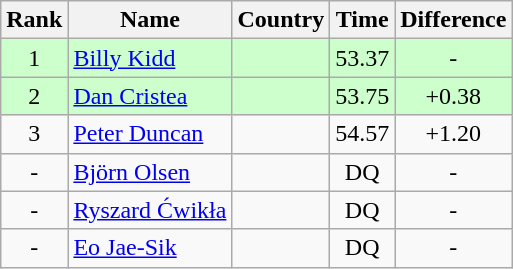<table class="wikitable sortable" style="text-align:center">
<tr>
<th>Rank</th>
<th>Name</th>
<th>Country</th>
<th>Time</th>
<th>Difference</th>
</tr>
<tr style="background:#cfc;">
<td>1</td>
<td align=left><a href='#'>Billy Kidd</a></td>
<td align=left></td>
<td>53.37</td>
<td>-</td>
</tr>
<tr style="background:#cfc;">
<td>2</td>
<td align=left><a href='#'>Dan Cristea</a></td>
<td align=left></td>
<td>53.75</td>
<td>+0.38</td>
</tr>
<tr>
<td>3</td>
<td align=left><a href='#'>Peter Duncan</a></td>
<td align=left></td>
<td>54.57</td>
<td>+1.20</td>
</tr>
<tr>
<td>-</td>
<td align=left><a href='#'>Björn Olsen</a></td>
<td align=left></td>
<td>DQ</td>
<td>-</td>
</tr>
<tr>
<td>-</td>
<td align=left><a href='#'>Ryszard Ćwikła</a></td>
<td align=left></td>
<td>DQ</td>
<td>-</td>
</tr>
<tr>
<td>-</td>
<td align=left><a href='#'>Eo Jae-Sik</a></td>
<td align=left></td>
<td>DQ</td>
<td>-</td>
</tr>
</table>
